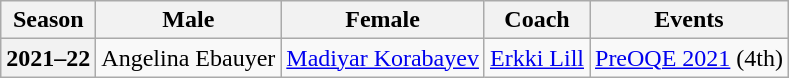<table class="wikitable">
<tr>
<th scope="col">Season</th>
<th scope="col">Male</th>
<th scope="col">Female</th>
<th scope="col">Coach</th>
<th scope="col">Events</th>
</tr>
<tr>
<th scope="row">2021–22</th>
<td>Angelina Ebauyer</td>
<td><a href='#'>Madiyar Korabayev</a></td>
<td><a href='#'>Erkki Lill</a></td>
<td><a href='#'>PreOQE 2021</a> (4th)</td>
</tr>
</table>
